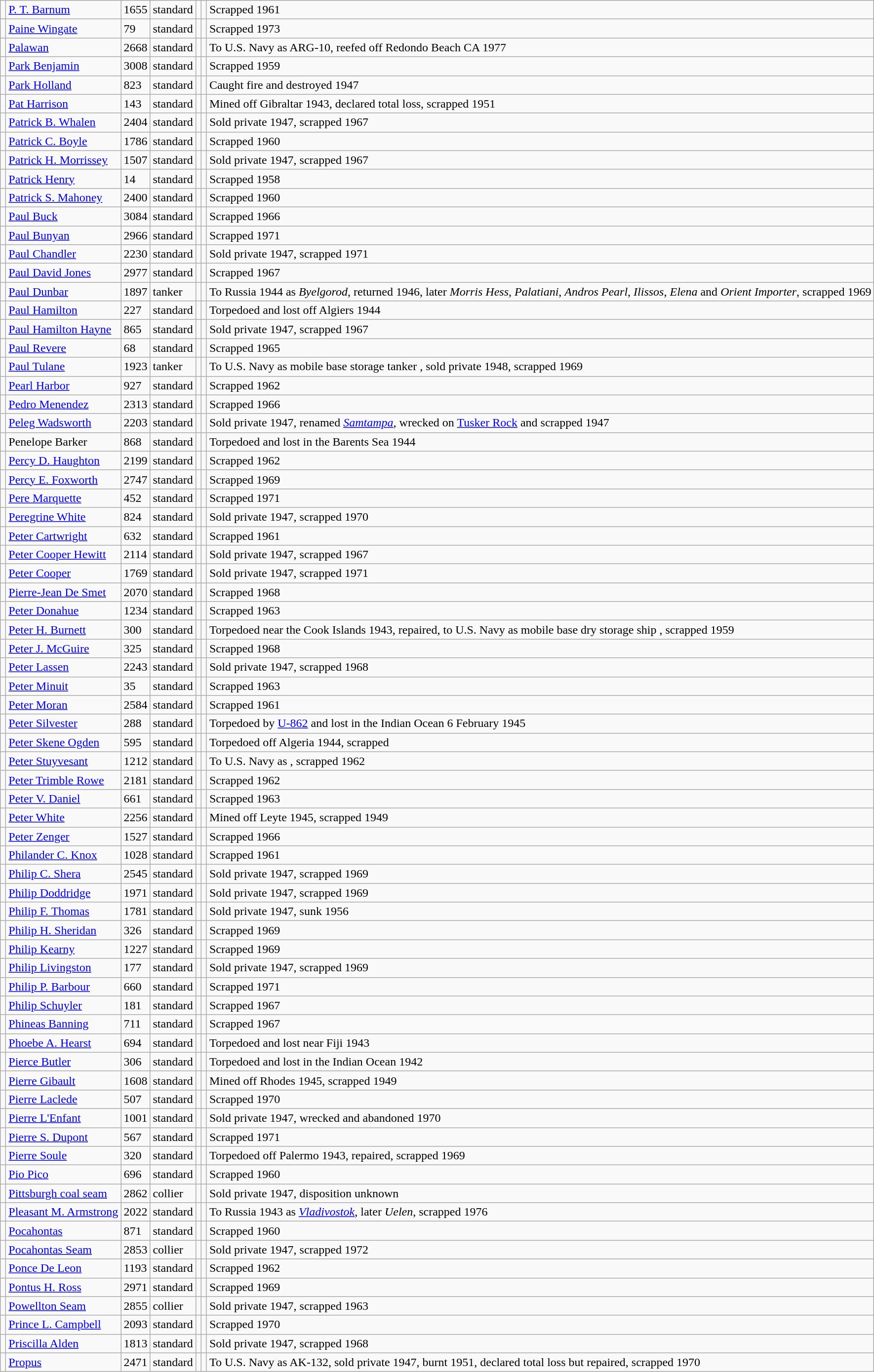<table class="wikitable sortable sticky-header">
<tr>
<td></td>
<td><a href='#'>P. T. Barnum</a></td>
<td>1655</td>
<td>standard</td>
<td></td>
<td></td>
<td>Scrapped 1961</td>
</tr>
<tr>
<td></td>
<td><a href='#'>Paine Wingate</a></td>
<td>79</td>
<td>standard</td>
<td></td>
<td></td>
<td>Scrapped 1973</td>
</tr>
<tr>
<td></td>
<td><a href='#'>Palawan</a></td>
<td>2668</td>
<td>standard</td>
<td></td>
<td></td>
<td>To U.S. Navy as  ARG-10, reefed off Redondo Beach CA 1977</td>
</tr>
<tr>
<td></td>
<td><a href='#'>Park Benjamin</a></td>
<td>3008</td>
<td>standard</td>
<td></td>
<td></td>
<td>Scrapped 1959</td>
</tr>
<tr>
<td></td>
<td><a href='#'>Park Holland</a></td>
<td>823</td>
<td>standard</td>
<td></td>
<td></td>
<td>Caught fire and destroyed 1947</td>
</tr>
<tr>
<td></td>
<td><a href='#'>Pat Harrison</a></td>
<td>143</td>
<td>standard</td>
<td></td>
<td></td>
<td>Mined off Gibraltar 1943, declared total loss, scrapped 1951</td>
</tr>
<tr>
<td></td>
<td><a href='#'>Patrick B. Whalen</a></td>
<td>2404</td>
<td>standard</td>
<td></td>
<td></td>
<td>Sold private 1947, scrapped 1967</td>
</tr>
<tr>
<td></td>
<td><a href='#'>Patrick C. Boyle</a></td>
<td>1786</td>
<td>standard</td>
<td></td>
<td></td>
<td>Scrapped 1960</td>
</tr>
<tr>
<td></td>
<td><a href='#'>Patrick H. Morrissey</a></td>
<td>1507</td>
<td>standard</td>
<td></td>
<td></td>
<td>Sold private 1947, scrapped 1967</td>
</tr>
<tr>
<td></td>
<td><a href='#'>Patrick Henry</a></td>
<td>14</td>
<td>standard</td>
<td></td>
<td></td>
<td>Scrapped 1958</td>
</tr>
<tr>
<td></td>
<td><a href='#'>Patrick S. Mahoney</a></td>
<td>2400</td>
<td>standard</td>
<td></td>
<td></td>
<td>Scrapped 1960</td>
</tr>
<tr>
<td></td>
<td><a href='#'>Paul Buck</a></td>
<td>3084</td>
<td>standard</td>
<td></td>
<td></td>
<td>Scrapped 1966</td>
</tr>
<tr>
<td></td>
<td><a href='#'>Paul Bunyan</a></td>
<td>2966</td>
<td>standard</td>
<td></td>
<td></td>
<td>Scrapped 1971</td>
</tr>
<tr>
<td></td>
<td><a href='#'>Paul Chandler</a></td>
<td>2230</td>
<td>standard</td>
<td></td>
<td></td>
<td>Sold private 1947, scrapped 1971</td>
</tr>
<tr>
<td></td>
<td><a href='#'>Paul David Jones</a></td>
<td>2977</td>
<td>standard</td>
<td></td>
<td></td>
<td>Scrapped 1967</td>
</tr>
<tr>
<td></td>
<td><a href='#'>Paul Dunbar</a></td>
<td>1897</td>
<td>tanker</td>
<td></td>
<td></td>
<td>To Russia 1944 as <em>Byelgorod</em>, returned 1946, later <em>Morris Hess</em>, <em>Palatiani</em>, <em>Andros Pearl</em>, <em>Ilissos</em>, <em>Elena</em> and <em>Orient Importer</em>, scrapped 1969</td>
</tr>
<tr>
<td></td>
<td><a href='#'>Paul Hamilton</a></td>
<td>227</td>
<td>standard</td>
<td></td>
<td></td>
<td>Torpedoed and lost off Algiers 1944</td>
</tr>
<tr>
<td></td>
<td><a href='#'>Paul Hamilton Hayne</a></td>
<td>865</td>
<td>standard</td>
<td></td>
<td></td>
<td>Sold private 1947, scrapped 1967</td>
</tr>
<tr>
<td></td>
<td><a href='#'>Paul Revere</a></td>
<td>68</td>
<td>standard</td>
<td></td>
<td></td>
<td>Scrapped 1965</td>
</tr>
<tr>
<td></td>
<td><a href='#'>Paul Tulane</a></td>
<td>1923</td>
<td>tanker</td>
<td></td>
<td></td>
<td>To U.S. Navy as mobile base storage tanker , sold private 1948, scrapped 1969</td>
</tr>
<tr>
<td></td>
<td><a href='#'>Pearl Harbor</a></td>
<td>927</td>
<td>standard</td>
<td></td>
<td></td>
<td>Scrapped 1962</td>
</tr>
<tr>
<td></td>
<td><a href='#'>Pedro Menendez</a></td>
<td>2313</td>
<td>standard</td>
<td></td>
<td></td>
<td>Scrapped 1966</td>
</tr>
<tr>
<td></td>
<td><a href='#'>Peleg Wadsworth</a></td>
<td>2203</td>
<td>standard</td>
<td></td>
<td></td>
<td>Sold private 1947, renamed <em><a href='#'>Samtampa</a></em>, wrecked on <a href='#'>Tusker Rock</a> and scrapped 1947</td>
</tr>
<tr>
<td></td>
<td>Penelope Barker</td>
<td>868</td>
<td>standard</td>
<td></td>
<td></td>
<td>Torpedoed and lost in the Barents Sea 1944</td>
</tr>
<tr>
<td></td>
<td><a href='#'>Percy D. Haughton</a></td>
<td>2199</td>
<td>standard</td>
<td></td>
<td></td>
<td>Scrapped 1962</td>
</tr>
<tr>
<td></td>
<td><a href='#'>Percy E. Foxworth</a></td>
<td>2747</td>
<td>standard</td>
<td></td>
<td></td>
<td>Scrapped 1969</td>
</tr>
<tr>
<td></td>
<td><a href='#'>Pere Marquette</a></td>
<td>452</td>
<td>standard</td>
<td></td>
<td></td>
<td>Scrapped 1971</td>
</tr>
<tr>
<td></td>
<td><a href='#'>Peregrine White</a></td>
<td>824</td>
<td>standard</td>
<td></td>
<td></td>
<td>Sold private 1947, scrapped 1970</td>
</tr>
<tr>
<td></td>
<td><a href='#'>Peter Cartwright</a></td>
<td>632</td>
<td>standard</td>
<td></td>
<td></td>
<td>Scrapped 1961</td>
</tr>
<tr>
<td></td>
<td><a href='#'>Peter Cooper Hewitt</a></td>
<td>2114</td>
<td>standard</td>
<td></td>
<td></td>
<td>Sold private 1947, scrapped 1967</td>
</tr>
<tr>
<td></td>
<td><a href='#'>Peter Cooper</a></td>
<td>1769</td>
<td>standard</td>
<td></td>
<td></td>
<td>Sold private 1947, scrapped 1971</td>
</tr>
<tr>
<td></td>
<td><a href='#'>Pierre-Jean De Smet</a></td>
<td>2070</td>
<td>standard</td>
<td></td>
<td></td>
<td>Scrapped 1968</td>
</tr>
<tr>
<td></td>
<td><a href='#'>Peter Donahue</a></td>
<td>1234</td>
<td>standard</td>
<td></td>
<td></td>
<td>Scrapped 1963</td>
</tr>
<tr>
<td></td>
<td><a href='#'>Peter H. Burnett</a></td>
<td>300</td>
<td>standard</td>
<td></td>
<td></td>
<td>Torpedoed near the Cook Islands 1943, repaired, to U.S. Navy as mobile base dry storage ship , scrapped 1959</td>
</tr>
<tr>
<td></td>
<td><a href='#'>Peter J. McGuire</a></td>
<td>325</td>
<td>standard</td>
<td></td>
<td></td>
<td>Scrapped 1968</td>
</tr>
<tr>
<td></td>
<td><a href='#'>Peter Lassen</a></td>
<td>2243</td>
<td>standard</td>
<td></td>
<td></td>
<td>Sold private 1947, scrapped 1968</td>
</tr>
<tr>
<td></td>
<td><a href='#'>Peter Minuit</a></td>
<td>35</td>
<td>standard</td>
<td></td>
<td></td>
<td>Scrapped 1963</td>
</tr>
<tr>
<td></td>
<td><a href='#'>Peter Moran</a></td>
<td>2584</td>
<td>standard</td>
<td></td>
<td></td>
<td>Scrapped 1961</td>
</tr>
<tr>
<td></td>
<td><a href='#'>Peter Silvester</a></td>
<td>288</td>
<td>standard</td>
<td></td>
<td></td>
<td>Torpedoed by <a href='#'>U-862</a> and lost in the Indian Ocean 6 February 1945</td>
</tr>
<tr>
<td></td>
<td><a href='#'>Peter Skene Ogden</a></td>
<td>595</td>
<td>standard</td>
<td></td>
<td></td>
<td>Torpedoed off Algeria 1944, scrapped</td>
</tr>
<tr>
<td></td>
<td><a href='#'>Peter Stuyvesant</a></td>
<td>1212</td>
<td>standard</td>
<td></td>
<td></td>
<td>To U.S. Navy as , scrapped 1962</td>
</tr>
<tr>
<td></td>
<td><a href='#'>Peter Trimble Rowe</a></td>
<td>2181</td>
<td>standard</td>
<td></td>
<td></td>
<td>Scrapped 1962</td>
</tr>
<tr>
<td></td>
<td><a href='#'>Peter V. Daniel</a></td>
<td>661</td>
<td>standard</td>
<td></td>
<td></td>
<td>Scrapped 1963</td>
</tr>
<tr>
<td></td>
<td><a href='#'>Peter White</a></td>
<td>2256</td>
<td>standard</td>
<td></td>
<td></td>
<td>Mined off Leyte 1945, scrapped 1949</td>
</tr>
<tr>
<td></td>
<td><a href='#'>Peter Zenger</a></td>
<td>1527</td>
<td>standard</td>
<td></td>
<td></td>
<td>Scrapped 1966</td>
</tr>
<tr>
<td></td>
<td><a href='#'>Philander C. Knox</a></td>
<td>1028</td>
<td>standard</td>
<td></td>
<td></td>
<td>Scrapped 1961</td>
</tr>
<tr>
<td></td>
<td><a href='#'>Philip C. Shera</a></td>
<td>2545</td>
<td>standard</td>
<td></td>
<td></td>
<td>Sold private 1947, scrapped 1969</td>
</tr>
<tr>
<td></td>
<td><a href='#'>Philip Doddridge</a></td>
<td>1971</td>
<td>standard</td>
<td></td>
<td></td>
<td>Sold private 1947, scrapped 1969</td>
</tr>
<tr>
<td></td>
<td><a href='#'>Philip F. Thomas</a></td>
<td>1781</td>
<td>standard</td>
<td></td>
<td></td>
<td>Sold private 1947, sunk 1956</td>
</tr>
<tr>
<td></td>
<td><a href='#'>Philip H. Sheridan</a></td>
<td>326</td>
<td>standard</td>
<td></td>
<td></td>
<td>Scrapped 1969</td>
</tr>
<tr>
<td></td>
<td><a href='#'>Philip Kearny</a></td>
<td>1227</td>
<td>standard</td>
<td></td>
<td></td>
<td>Scrapped 1969</td>
</tr>
<tr>
<td></td>
<td><a href='#'>Philip Livingston</a></td>
<td>177</td>
<td>standard</td>
<td></td>
<td></td>
<td>Sold private 1947, scrapped 1969</td>
</tr>
<tr>
<td></td>
<td><a href='#'>Philip P. Barbour</a></td>
<td>660</td>
<td>standard</td>
<td></td>
<td></td>
<td>Scrapped 1971</td>
</tr>
<tr>
<td></td>
<td><a href='#'>Philip Schuyler</a></td>
<td>181</td>
<td>standard</td>
<td></td>
<td></td>
<td>Scrapped 1967</td>
</tr>
<tr>
<td></td>
<td><a href='#'>Phineas Banning</a></td>
<td>711</td>
<td>standard</td>
<td></td>
<td></td>
<td>Scrapped 1967</td>
</tr>
<tr>
<td></td>
<td><a href='#'>Phoebe A. Hearst</a></td>
<td>694</td>
<td>standard</td>
<td></td>
<td></td>
<td>Torpedoed and lost near Fiji 1943</td>
</tr>
<tr>
<td></td>
<td><a href='#'>Pierce Butler</a></td>
<td>306</td>
<td>standard</td>
<td></td>
<td></td>
<td>Torpedoed and lost in the Indian Ocean 1942</td>
</tr>
<tr>
<td></td>
<td><a href='#'>Pierre Gibault</a></td>
<td>1608</td>
<td>standard</td>
<td></td>
<td></td>
<td>Mined off Rhodes 1945, scrapped 1949</td>
</tr>
<tr>
<td></td>
<td><a href='#'>Pierre Laclede</a></td>
<td>507</td>
<td>standard</td>
<td></td>
<td></td>
<td>Scrapped 1970</td>
</tr>
<tr>
<td></td>
<td><a href='#'>Pierre L'Enfant</a></td>
<td>1001</td>
<td>standard</td>
<td></td>
<td></td>
<td>Sold private 1947, wrecked and abandoned 1970</td>
</tr>
<tr>
<td></td>
<td><a href='#'>Pierre S. Dupont</a></td>
<td>567</td>
<td>standard</td>
<td></td>
<td></td>
<td>Scrapped 1971</td>
</tr>
<tr>
<td></td>
<td><a href='#'>Pierre Soule</a></td>
<td>320</td>
<td>standard</td>
<td></td>
<td></td>
<td>Torpedoed off Palermo 1943, repaired, scrapped 1969</td>
</tr>
<tr>
<td></td>
<td><a href='#'>Pio Pico</a></td>
<td>696</td>
<td>standard</td>
<td></td>
<td></td>
<td>Scrapped 1960</td>
</tr>
<tr>
<td></td>
<td><a href='#'>Pittsburgh coal seam</a></td>
<td>2862</td>
<td>collier</td>
<td></td>
<td></td>
<td>Sold private 1947, disposition unknown</td>
</tr>
<tr>
<td></td>
<td><a href='#'>Pleasant M. Armstrong</a></td>
<td>2022</td>
<td>standard</td>
<td></td>
<td></td>
<td>To Russia 1943 as <em><a href='#'>Vladivostok</a></em>, later <em>Uelen</em>, scrapped 1976</td>
</tr>
<tr>
<td></td>
<td><a href='#'>Pocahontas</a></td>
<td>871</td>
<td>standard</td>
<td></td>
<td></td>
<td>Scrapped 1960</td>
</tr>
<tr>
<td></td>
<td><a href='#'>Pocahontas Seam</a></td>
<td>2853</td>
<td>collier</td>
<td></td>
<td></td>
<td>Sold private 1947, scrapped 1972</td>
</tr>
<tr>
<td></td>
<td><a href='#'>Ponce De Leon</a></td>
<td>1193</td>
<td>standard</td>
<td></td>
<td></td>
<td>Scrapped 1962</td>
</tr>
<tr>
<td></td>
<td><a href='#'>Pontus H. Ross</a></td>
<td>2971</td>
<td>standard</td>
<td></td>
<td></td>
<td>Scrapped 1969</td>
</tr>
<tr>
<td></td>
<td><a href='#'>Powellton Seam</a></td>
<td>2855</td>
<td>collier</td>
<td></td>
<td></td>
<td>Sold private 1947, scrapped 1963</td>
</tr>
<tr>
<td></td>
<td><a href='#'>Prince L. Campbell</a></td>
<td>2093</td>
<td>standard</td>
<td></td>
<td></td>
<td>Scrapped 1970</td>
</tr>
<tr>
<td></td>
<td><a href='#'>Priscilla Alden</a></td>
<td>1813</td>
<td>standard</td>
<td></td>
<td></td>
<td>Sold private 1947, scrapped 1968</td>
</tr>
<tr>
<td></td>
<td><a href='#'>Propus</a></td>
<td>2471</td>
<td>standard</td>
<td></td>
<td></td>
<td>To U.S. Navy as AK-132, sold private 1947, burnt 1951, declared total loss but repaired, scrapped 1970</td>
</tr>
</table>
